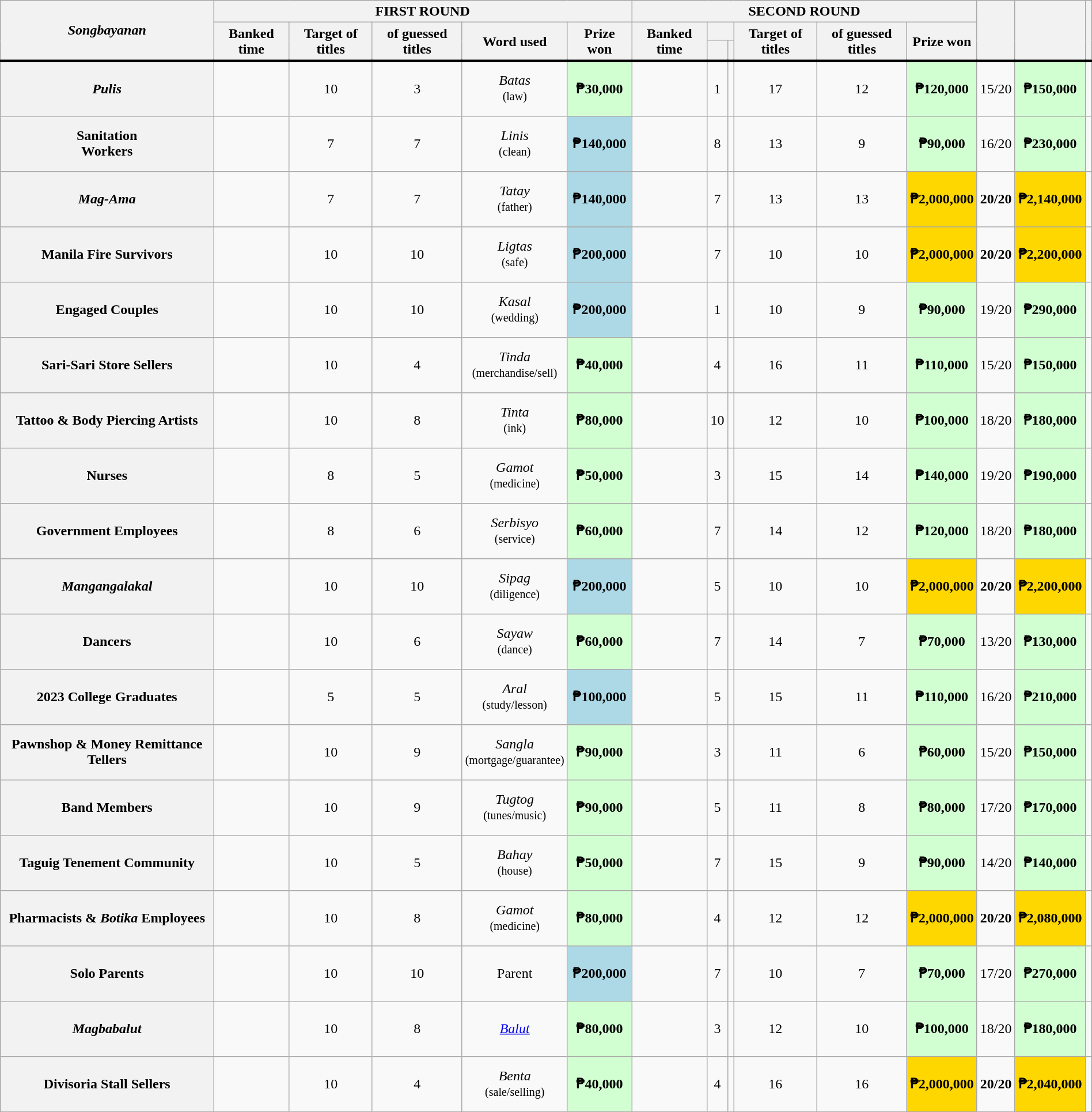<table class="wikitable collapsible collapsed" style="text-align:center; font-size:100%; line-height:18px;" width="100%">
<tr>
<th rowspan="3"><em>Songbayanan</em></th>
<th colspan="5">FIRST ROUND</th>
<th colspan="6">SECOND ROUND</th>
<th rowspan="3"></th>
<th rowspan="3"></th>
<th rowspan="3"></th>
</tr>
<tr>
<th rowspan="2">Banked time</th>
<th rowspan="2">Target  of titles</th>
<th rowspan="2"> of guessed titles</th>
<th rowspan="2">Word used</th>
<th rowspan="2">Prize won</th>
<th rowspan="2">Banked time</th>
<th colspan="2"></th>
<th rowspan="2">Target  of titles</th>
<th rowspan="2"> of guessed titles</th>
<th rowspan="2">Prize won</th>
</tr>
<tr>
<th></th>
<th></th>
</tr>
<tr style="border-top: solid 3px; height: 4em;">
<th><em>Pulis</em></th>
<td></td>
<td>10</td>
<td>3</td>
<td><em>Batas</em><br><small>(law)</small></td>
<td style="background:#D2FFD2;"><strong>₱30,000</strong></td>
<td></td>
<td>1</td>
<td></td>
<td>17</td>
<td>12</td>
<td style="background:#D2FFD2;"><strong>₱120,000</strong></td>
<td>15/20</td>
<td style="background:#D2FFD2;"><strong>₱150,000</strong></td>
<td></td>
</tr>
<tr style="height: 4em;">
<th>Sanitation<br>Workers</th>
<td></td>
<td>7</td>
<td>7</td>
<td><em>Linis</em><br><small>(clean)</small></td>
<td style="background:#ADD8E6;"><strong>₱140,000</strong></td>
<td></td>
<td>8</td>
<td></td>
<td>13</td>
<td>9</td>
<td style="background:#D2FFD2;"><strong>₱90,000</strong></td>
<td>16/20</td>
<td style="background:#D2FFD2;"><strong>₱230,000</strong></td>
<td></td>
</tr>
<tr style="height: 4em;">
<th><em>Mag-Ama</em></th>
<td></td>
<td>7</td>
<td>7</td>
<td><em>Tatay</em><br><small>(father)</small></td>
<td style="background:#ADD8E6;"><strong>₱140,000</strong></td>
<td></td>
<td>7</td>
<td></td>
<td>13</td>
<td>13</td>
<td style="background:gold;"><strong>₱2,000,000</strong></td>
<td><strong>20/20</strong></td>
<td style="background:gold;"><strong>₱2,140,000</strong></td>
<td></td>
</tr>
<tr style="height: 4em;">
<th>Manila Fire Survivors</th>
<td></td>
<td>10</td>
<td>10</td>
<td><em>Ligtas</em><br><small>(safe)</small></td>
<td style="background:#ADD8E6;"><strong>₱200,000</strong></td>
<td></td>
<td>7</td>
<td></td>
<td>10</td>
<td>10</td>
<td style="background:gold;"><strong>₱2,000,000</strong></td>
<td><strong>20/20</strong></td>
<td style="background:gold;"><strong>₱2,200,000</strong></td>
<td></td>
</tr>
<tr style="height: 4em;">
<th>Engaged Couples</th>
<td></td>
<td>10</td>
<td>10</td>
<td><em>Kasal</em><br><small>(wedding)</small></td>
<td style="background:#ADD8E6;"><strong>₱200,000</strong></td>
<td></td>
<td>1</td>
<td></td>
<td>10</td>
<td>9</td>
<td style="background:#D2FFD2;"><strong>₱90,000</strong></td>
<td>19/20</td>
<td style="background:#D2FFD2;"><strong>₱290,000</strong></td>
<td></td>
</tr>
<tr style="height: 4em;">
<th>Sari-Sari Store Sellers</th>
<td></td>
<td>10</td>
<td>4</td>
<td><em>Tinda</em><br><small>(merchandise/sell)</small></td>
<td style="background:#D2FFD2;"><strong>₱40,000</strong></td>
<td></td>
<td>4</td>
<td></td>
<td>16</td>
<td>11</td>
<td style="background:#D2FFD2;"><strong>₱110,000</strong></td>
<td>15/20</td>
<td style="background:#D2FFD2;"><strong>₱150,000</strong></td>
<td></td>
</tr>
<tr style="height: 4em;">
<th>Tattoo & Body Piercing Artists</th>
<td></td>
<td>10</td>
<td>8</td>
<td><em>Tinta</em><br><small>(ink)</small></td>
<td style="background:#D2FFD2;"><strong>₱80,000</strong></td>
<td></td>
<td>10</td>
<td></td>
<td>12</td>
<td>10</td>
<td style="background:#D2FFD2;"><strong>₱100,000</strong></td>
<td>18/20</td>
<td style="background:#D2FFD2;"><strong>₱180,000</strong></td>
<td></td>
</tr>
<tr style="height: 4em;">
<th>Nurses</th>
<td></td>
<td>8</td>
<td>5</td>
<td><em>Gamot</em><br><small>(medicine)</small></td>
<td style="background:#D2FFD2;"><strong>₱50,000</strong></td>
<td></td>
<td>3</td>
<td></td>
<td>15</td>
<td>14</td>
<td style="background:#D2FFD2;"><strong>₱140,000</strong></td>
<td>19/20</td>
<td style="background:#D2FFD2;"><strong>₱190,000</strong></td>
<td></td>
</tr>
<tr style="height: 4em;">
<th>Government Employees</th>
<td></td>
<td>8</td>
<td>6</td>
<td><em>Serbisyo</em> <br><small>(service)</small></td>
<td style="background:#D2FFD2;"><strong>₱60,000</strong></td>
<td></td>
<td>7</td>
<td></td>
<td>14</td>
<td>12</td>
<td style="background:#D2FFD2;"><strong>₱120,000</strong></td>
<td>18/20</td>
<td style="background:#D2FFD2;"><strong>₱180,000</strong></td>
<td></td>
</tr>
<tr style="height: 4em;">
<th><em>Mangangalakal</em></th>
<td></td>
<td>10</td>
<td>10</td>
<td><em>Sipag</em><br><small>(diligence)</small></td>
<td style="background:#ADD8E6;"><strong>₱200,000</strong></td>
<td></td>
<td>5</td>
<td></td>
<td>10</td>
<td>10</td>
<td style="background:gold;"><strong>₱2,000,000</strong></td>
<td><strong>20/20</strong></td>
<td style="background:gold;"><strong>₱2,200,000</strong></td>
<td></td>
</tr>
<tr style="height: 4em;">
<th>Dancers</th>
<td></td>
<td>10</td>
<td>6</td>
<td><em>Sayaw</em><br><small>(dance)</small></td>
<td style="background:#D2FFD2;"><strong>₱60,000</strong></td>
<td></td>
<td>7</td>
<td></td>
<td>14</td>
<td>7</td>
<td style="background:#D2FFD2;"><strong>₱70,000</strong></td>
<td>13/20</td>
<td style="background:#D2FFD2;"><strong>₱130,000</strong></td>
<td></td>
</tr>
<tr style="height: 4em;">
<th>2023 College Graduates</th>
<td></td>
<td>5</td>
<td>5</td>
<td><em>Aral</em><br><small>(study/lesson)</small></td>
<td style="background:#ADD8E6;"><strong>₱100,000</strong></td>
<td></td>
<td>5</td>
<td></td>
<td>15</td>
<td>11</td>
<td style="background:#D2FFD2;"><strong>₱110,000</strong></td>
<td>16/20</td>
<td style="background:#D2FFD2;"><strong>₱210,000</strong></td>
<td></td>
</tr>
<tr style="height: 4em;">
<th>Pawnshop & Money Remittance Tellers</th>
<td></td>
<td>10</td>
<td>9</td>
<td><em>Sangla</em><br><small>(mortgage/guarantee)</small></td>
<td style="background:#D2FFD2;"><strong>₱90,000</strong></td>
<td></td>
<td>3</td>
<td></td>
<td>11</td>
<td>6</td>
<td style="background:#D2FFD2;"><strong>₱60,000</strong></td>
<td>15/20</td>
<td style="background:#D2FFD2;"><strong>₱150,000</strong></td>
<td></td>
</tr>
<tr style="height: 4em;">
<th>Band Members</th>
<td></td>
<td>10</td>
<td>9</td>
<td><em>Tugtog</em><br><small>(tunes/music)</small></td>
<td style="background:#D2FFD2;"><strong>₱90,000</strong></td>
<td></td>
<td>5</td>
<td></td>
<td>11</td>
<td>8</td>
<td style="background:#D2FFD2;"><strong>₱80,000</strong></td>
<td>17/20</td>
<td style="background:#D2FFD2;"><strong>₱170,000</strong></td>
<td></td>
</tr>
<tr style="height: 4em;">
<th>Taguig Tenement Community</th>
<td></td>
<td>10</td>
<td>5</td>
<td><em>Bahay</em><br><small>(house)</small></td>
<td style="background:#D2FFD2;"><strong>₱50,000</strong></td>
<td></td>
<td>7</td>
<td></td>
<td>15</td>
<td>9</td>
<td style="background:#D2FFD2;"><strong>₱90,000</strong></td>
<td>14/20</td>
<td style="background:#D2FFD2;"><strong>₱140,000</strong></td>
<td></td>
</tr>
<tr style="height: 4em;">
<th>Pharmacists & <em>Botika</em> Employees</th>
<td></td>
<td>10</td>
<td>8</td>
<td><em>Gamot</em><br><small>(medicine)</small></td>
<td style="background:#D2FFD2;"><strong>₱80,000</strong></td>
<td></td>
<td>4</td>
<td></td>
<td>12</td>
<td>12</td>
<td style="background:gold;"><strong>₱2,000,000</strong></td>
<td><strong>20/20</strong></td>
<td style="background:gold;"><strong>₱2,080,000</strong></td>
<td></td>
</tr>
<tr style="height: 4em;">
<th>Solo Parents</th>
<td></td>
<td>10</td>
<td>10</td>
<td>Parent</td>
<td style="background:#ADD8E6;"><strong>₱200,000</strong></td>
<td></td>
<td>7</td>
<td></td>
<td>10</td>
<td>7</td>
<td style="background:#D2FFD2;"><strong>₱70,000</strong></td>
<td>17/20</td>
<td style="background:#D2FFD2;"><strong>₱270,000</strong></td>
<td></td>
</tr>
<tr style="height: 4em;">
<th><em>Magbabalut</em></th>
<td></td>
<td>10</td>
<td>8</td>
<td><a href='#'><em>Balut</em></a></td>
<td style="background:#D2FFD2;"><strong>₱80,000</strong></td>
<td></td>
<td>3</td>
<td></td>
<td>12</td>
<td>10</td>
<td style="background:#D2FFD2;"><strong>₱100,000</strong></td>
<td>18/20</td>
<td style="background:#D2FFD2;"><strong>₱180,000</strong></td>
<td></td>
</tr>
<tr style="height: 4em;">
<th>Divisoria Stall Sellers</th>
<td></td>
<td>10</td>
<td>4</td>
<td><em>Benta</em><br><small>(sale/selling)</small></td>
<td style="background:#D2FFD2;"><strong>₱40,000</strong></td>
<td></td>
<td>4</td>
<td></td>
<td>16</td>
<td>16</td>
<td style="background:gold;"><strong>₱2,000,000</strong></td>
<td><strong>20/20</strong></td>
<td style="background:gold;"><strong>₱2,040,000</strong></td>
<td></td>
</tr>
</table>
